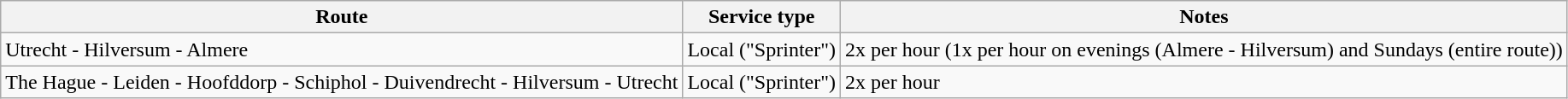<table class="wikitable">
<tr>
<th>Route</th>
<th>Service type</th>
<th>Notes</th>
</tr>
<tr>
<td>Utrecht - Hilversum - Almere</td>
<td>Local ("Sprinter")</td>
<td>2x per hour (1x per hour on evenings (Almere - Hilversum) and Sundays (entire route))</td>
</tr>
<tr>
<td>The Hague - Leiden - Hoofddorp - Schiphol - Duivendrecht - Hilversum - Utrecht</td>
<td>Local ("Sprinter")</td>
<td>2x per hour</td>
</tr>
</table>
